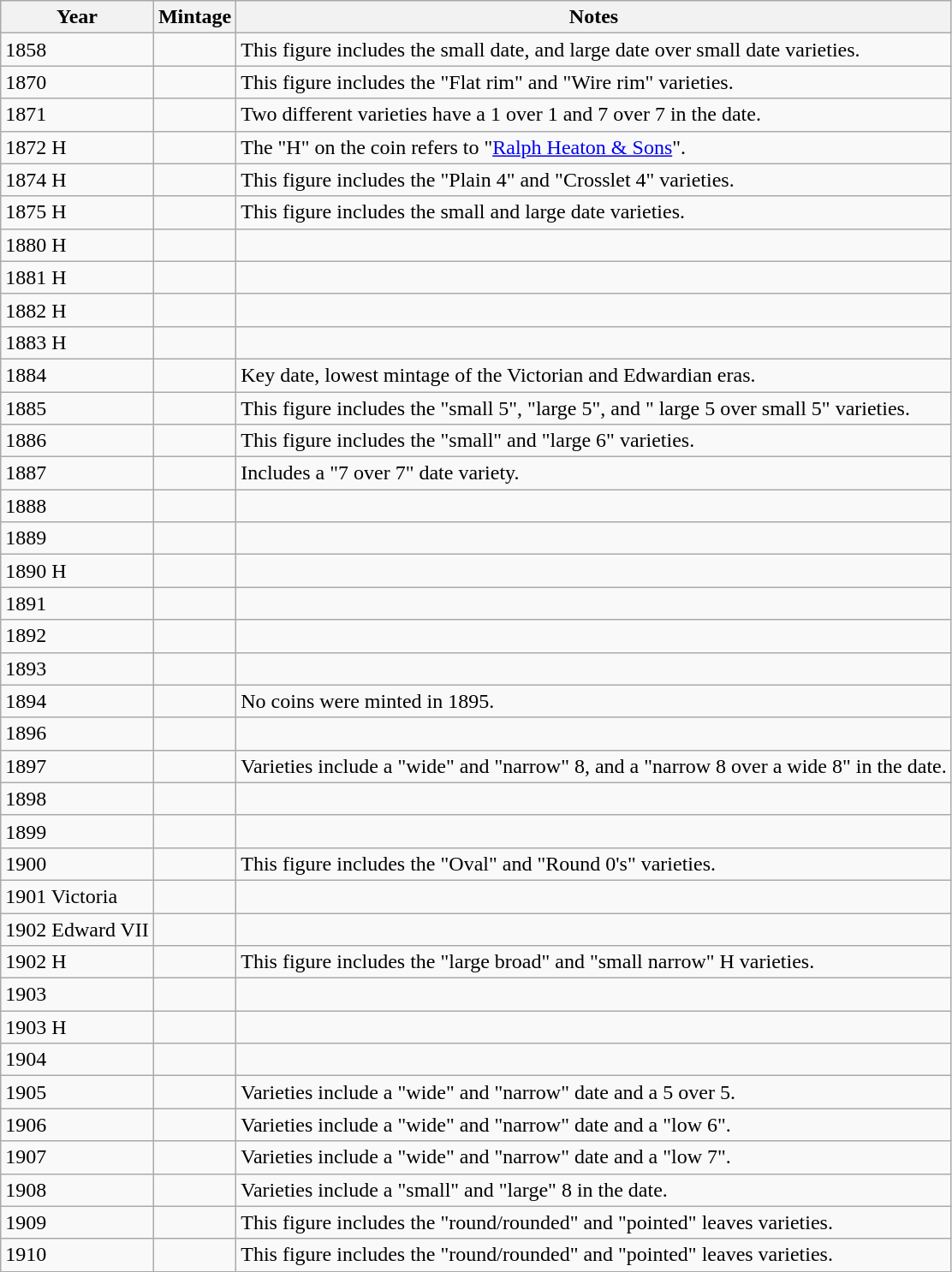<table class="wikitable sortable">
<tr>
<th>Year</th>
<th>Mintage</th>
<th class="unsortable">Notes</th>
</tr>
<tr>
<td>1858</td>
<td></td>
<td>This figure includes the small date, and large date over small date varieties.</td>
</tr>
<tr>
<td>1870</td>
<td></td>
<td>This figure includes the "Flat rim" and "Wire rim" varieties.</td>
</tr>
<tr>
<td>1871</td>
<td></td>
<td>Two different varieties have a 1 over 1 and 7 over 7 in the date.</td>
</tr>
<tr>
<td>1872 H</td>
<td></td>
<td>The "H" on the coin refers to "<a href='#'>Ralph Heaton & Sons</a>".</td>
</tr>
<tr>
<td>1874 H</td>
<td></td>
<td>This figure includes the "Plain 4" and "Crosslet 4" varieties.</td>
</tr>
<tr>
<td>1875 H</td>
<td></td>
<td>This figure includes the small and large date varieties.</td>
</tr>
<tr>
<td>1880 H</td>
<td></td>
<td></td>
</tr>
<tr>
<td>1881 H</td>
<td></td>
<td></td>
</tr>
<tr>
<td>1882 H</td>
<td></td>
<td></td>
</tr>
<tr>
<td>1883 H</td>
<td></td>
<td></td>
</tr>
<tr>
<td>1884</td>
<td></td>
<td>Key date, lowest mintage of the Victorian and Edwardian eras.</td>
</tr>
<tr>
<td>1885</td>
<td></td>
<td>This figure includes the "small 5", "large 5", and " large 5 over small 5" varieties.</td>
</tr>
<tr>
<td>1886</td>
<td></td>
<td>This figure includes the "small" and "large 6" varieties.</td>
</tr>
<tr>
<td>1887</td>
<td></td>
<td>Includes a "7 over 7" date variety.</td>
</tr>
<tr>
<td>1888</td>
<td></td>
<td></td>
</tr>
<tr>
<td>1889</td>
<td></td>
<td></td>
</tr>
<tr>
<td>1890 H</td>
<td></td>
<td></td>
</tr>
<tr>
<td>1891</td>
<td></td>
<td></td>
</tr>
<tr>
<td>1892</td>
<td></td>
<td></td>
</tr>
<tr>
<td>1893</td>
<td></td>
<td></td>
</tr>
<tr>
<td>1894</td>
<td></td>
<td>No coins were minted in 1895.</td>
</tr>
<tr>
<td>1896</td>
<td></td>
<td></td>
</tr>
<tr>
<td>1897</td>
<td></td>
<td>Varieties include a "wide" and "narrow" 8, and a "narrow 8 over a wide 8" in the date.</td>
</tr>
<tr>
<td>1898</td>
<td></td>
<td></td>
</tr>
<tr>
<td>1899</td>
<td></td>
<td></td>
</tr>
<tr>
<td>1900</td>
<td></td>
<td>This figure includes the "Oval" and "Round 0's" varieties.</td>
</tr>
<tr>
<td>1901 Victoria</td>
<td></td>
<td></td>
</tr>
<tr>
<td>1902 Edward VII</td>
<td></td>
<td></td>
</tr>
<tr>
<td>1902 H</td>
<td></td>
<td>This figure includes the "large broad" and "small narrow" H varieties.</td>
</tr>
<tr>
<td>1903</td>
<td></td>
<td></td>
</tr>
<tr>
<td>1903 H</td>
<td></td>
<td></td>
</tr>
<tr>
<td>1904</td>
<td></td>
<td></td>
</tr>
<tr>
<td>1905</td>
<td></td>
<td>Varieties include a "wide" and "narrow" date and a 5 over 5.</td>
</tr>
<tr>
<td>1906</td>
<td></td>
<td>Varieties include a "wide" and "narrow" date and a "low 6".</td>
</tr>
<tr>
<td>1907</td>
<td></td>
<td>Varieties include a "wide" and "narrow" date and a "low 7".</td>
</tr>
<tr>
<td>1908</td>
<td></td>
<td>Varieties include a "small" and "large" 8 in the date.</td>
</tr>
<tr>
<td>1909</td>
<td></td>
<td>This figure includes the "round/rounded" and "pointed" leaves varieties.</td>
</tr>
<tr>
<td>1910</td>
<td></td>
<td>This figure includes the "round/rounded" and "pointed" leaves varieties.</td>
</tr>
</table>
